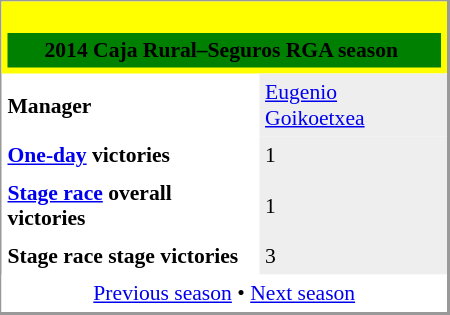<table align="right" cellpadding="4" cellspacing="0" style="margin-left:1em; width:300px; font-size:90%; border:1px solid #999; border-right-width:2px; border-bottom-width:2px; background-color:white;">
<tr>
<th colspan="2" style="background-color:yellow;"><br><table style="background:green;text-align:center;width:100%;">
<tr>
<td style="background:green;" align="center" width="100%"><span> 2014 Caja Rural–Seguros RGA season</span></td>
<td padding=15px></td>
</tr>
</table>
</th>
</tr>
<tr>
<td><strong>Manager</strong></td>
<td bgcolor=#EEEEEE><a href='#'>Eugenio Goikoetxea</a></td>
</tr>
<tr>
<td><strong><a href='#'>One-day</a> victories</strong></td>
<td bgcolor=#EEEEEE>1</td>
</tr>
<tr>
<td><strong><a href='#'>Stage race</a> overall victories</strong></td>
<td bgcolor=#EEEEEE>1</td>
</tr>
<tr>
<td><strong>Stage race stage victories</strong></td>
<td bgcolor=#EEEEEE>3</td>
</tr>
<tr>
<td colspan="2" bgcolor="white" align="center"><a href='#'>Previous season</a> • <a href='#'>Next season</a></td>
</tr>
</table>
